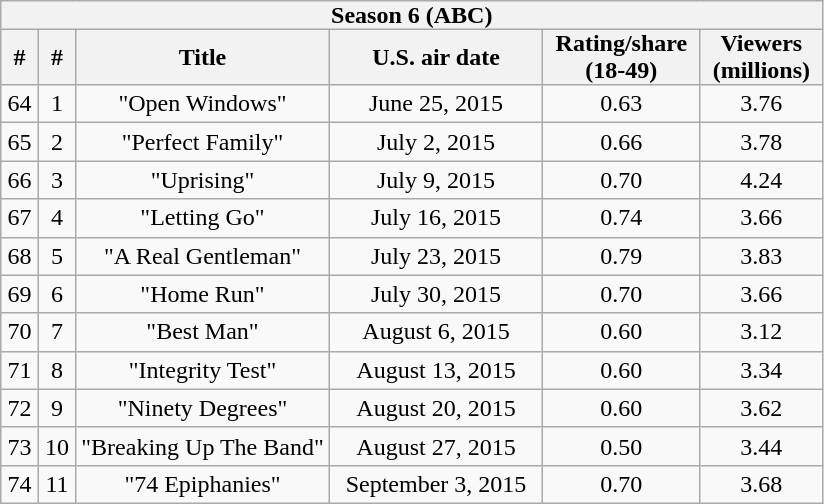<table class="wikitable" style="text-align:center">
<tr>
<th style="padding:0 8px;" colspan="8">Season 6 (ABC)</th>
</tr>
<tr>
<th style="padding:0 8px;">#</th>
<th style="padding:0 8px;">#</th>
<th style="padding:0 8px;">Title</th>
<th style="width:135px;">U.S. air date</th>
<th style="padding:0 8px;">Rating/share<br>(18-49)</th>
<th style="padding:0 8px;">Viewers<br>(millions)</th>
</tr>
<tr>
<td>64</td>
<td>1</td>
<td>"Open Windows"</td>
<td>June 25, 2015</td>
<td>0.63</td>
<td>3.76</td>
</tr>
<tr>
<td>65</td>
<td>2</td>
<td>"Perfect Family"</td>
<td>July 2, 2015</td>
<td>0.66</td>
<td>3.78</td>
</tr>
<tr>
<td>66</td>
<td>3</td>
<td>"Uprising"</td>
<td>July 9, 2015</td>
<td>0.70</td>
<td>4.24</td>
</tr>
<tr>
<td>67</td>
<td>4</td>
<td>"Letting Go"</td>
<td>July 16, 2015</td>
<td>0.74</td>
<td>3.66</td>
</tr>
<tr>
<td>68</td>
<td>5</td>
<td>"A Real Gentleman"</td>
<td>July 23, 2015</td>
<td>0.79</td>
<td>3.83</td>
</tr>
<tr>
<td>69</td>
<td>6</td>
<td>"Home Run"</td>
<td>July 30, 2015</td>
<td>0.70</td>
<td>3.66</td>
</tr>
<tr>
<td>70</td>
<td>7</td>
<td>"Best Man"</td>
<td>August 6, 2015</td>
<td>0.60</td>
<td>3.12</td>
</tr>
<tr>
<td>71</td>
<td>8</td>
<td>"Integrity Test"</td>
<td>August 13, 2015</td>
<td>0.60</td>
<td>3.34</td>
</tr>
<tr>
<td>72</td>
<td>9</td>
<td>"Ninety Degrees"</td>
<td>August 20, 2015</td>
<td>0.60</td>
<td>3.62</td>
</tr>
<tr>
<td>73</td>
<td>10</td>
<td>"Breaking Up The Band"</td>
<td>August 27, 2015</td>
<td>0.50</td>
<td>3.44</td>
</tr>
<tr>
<td>74</td>
<td>11</td>
<td>"74 Epiphanies"</td>
<td>September 3, 2015</td>
<td>0.70</td>
<td>3.68</td>
</tr>
</table>
